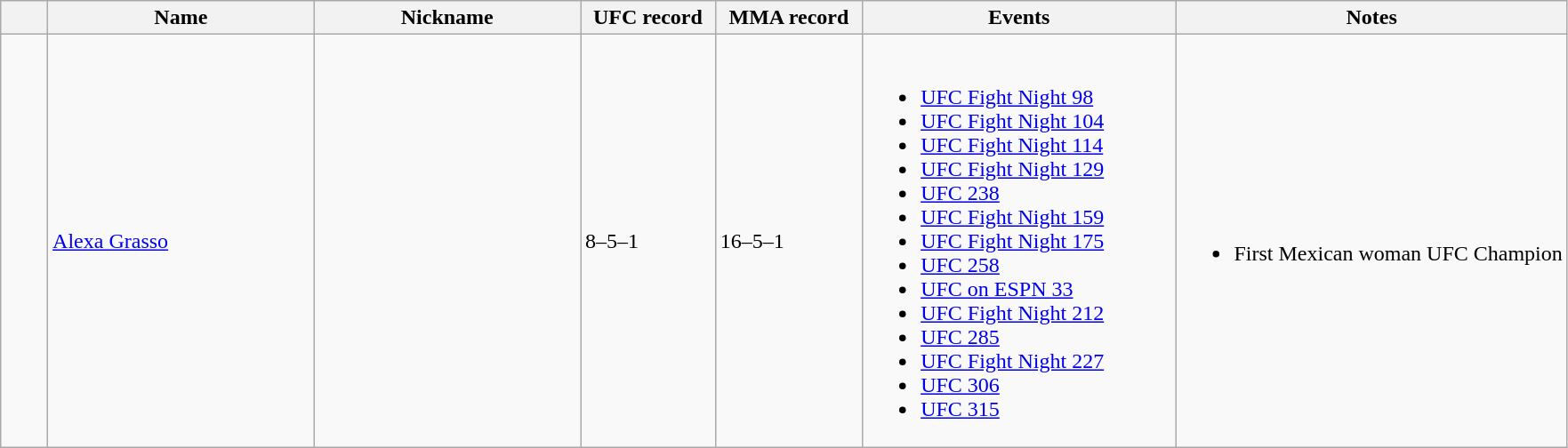<table class="wikitable sortable" style=" style="width:80%; text-align:center">
<tr>
<th width=3%></th>
<th style="width:17%;">Name</th>
<th style="width:17%;">Nickname</th>
<th data-sort-type="number">UFC record</th>
<th data-sort-type="number">MMA record</th>
<th style="width:20%;">Events</th>
<th style="width:25%;">Notes</th>
</tr>
<tr>
<td></td>
<td><a href='#'>Alexa Grasso</a></td>
<td></td>
<td>8–5–1</td>
<td>16–5–1</td>
<td><br><ul><li><a href='#'>UFC Fight Night 98</a></li><li><a href='#'>UFC Fight Night 104</a></li><li><a href='#'>UFC Fight Night 114</a></li><li><a href='#'>UFC Fight Night 129</a></li><li><a href='#'>UFC 238</a></li><li><a href='#'>UFC Fight Night 159</a></li><li><a href='#'>UFC Fight Night 175</a></li><li><a href='#'>UFC 258</a></li><li><a href='#'>UFC on ESPN 33</a></li><li><a href='#'>UFC Fight Night 212</a></li><li><a href='#'>UFC 285</a></li><li><a href='#'>UFC Fight Night 227</a></li><li><a href='#'>UFC 306</a></li><li><a href='#'>UFC 315</a></li></ul></td>
<td><br><ul><li>First Mexican woman UFC Champion</li></ul></td>
</tr>
</table>
